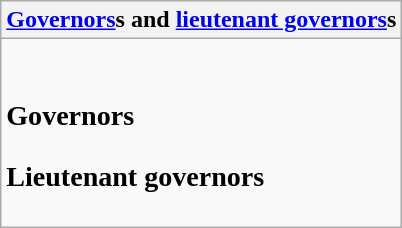<table class="wikitable collapsible collapsed">
<tr>
<th><a href='#'>Governors</a>s and <a href='#'>lieutenant governors</a>s</th>
</tr>
<tr>
<td><br><h3>Governors</h3><h3>Lieutenant governors</h3></td>
</tr>
</table>
